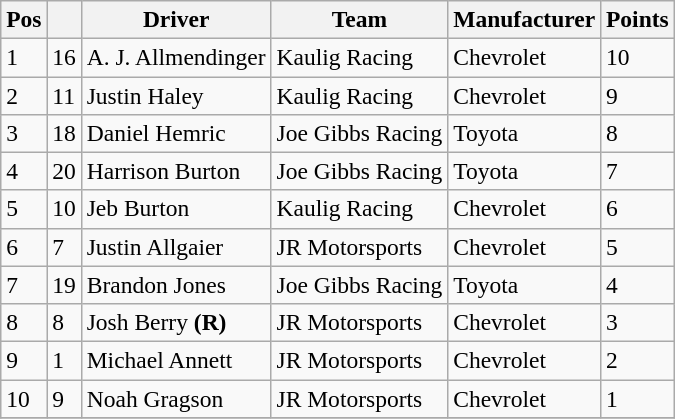<table class="wikitable" style="font-size:98%">
<tr>
<th>Pos</th>
<th></th>
<th>Driver</th>
<th>Team</th>
<th>Manufacturer</th>
<th>Points</th>
</tr>
<tr>
<td>1</td>
<td>16</td>
<td>A. J. Allmendinger</td>
<td>Kaulig Racing</td>
<td>Chevrolet</td>
<td>10</td>
</tr>
<tr>
<td>2</td>
<td>11</td>
<td>Justin Haley</td>
<td>Kaulig Racing</td>
<td>Chevrolet</td>
<td>9</td>
</tr>
<tr>
<td>3</td>
<td>18</td>
<td>Daniel Hemric</td>
<td>Joe Gibbs Racing</td>
<td>Toyota</td>
<td>8</td>
</tr>
<tr>
<td>4</td>
<td>20</td>
<td>Harrison Burton</td>
<td>Joe Gibbs Racing</td>
<td>Toyota</td>
<td>7</td>
</tr>
<tr>
<td>5</td>
<td>10</td>
<td>Jeb Burton</td>
<td>Kaulig Racing</td>
<td>Chevrolet</td>
<td>6</td>
</tr>
<tr>
<td>6</td>
<td>7</td>
<td>Justin Allgaier</td>
<td>JR Motorsports</td>
<td>Chevrolet</td>
<td>5</td>
</tr>
<tr>
<td>7</td>
<td>19</td>
<td>Brandon Jones</td>
<td>Joe Gibbs Racing</td>
<td>Toyota</td>
<td>4</td>
</tr>
<tr>
<td>8</td>
<td>8</td>
<td>Josh Berry <strong>(R)</strong></td>
<td>JR Motorsports</td>
<td>Chevrolet</td>
<td>3</td>
</tr>
<tr>
<td>9</td>
<td>1</td>
<td>Michael Annett</td>
<td>JR Motorsports</td>
<td>Chevrolet</td>
<td>2</td>
</tr>
<tr>
<td>10</td>
<td>9</td>
<td>Noah Gragson</td>
<td>JR Motorsports</td>
<td>Chevrolet</td>
<td>1</td>
</tr>
<tr>
</tr>
</table>
